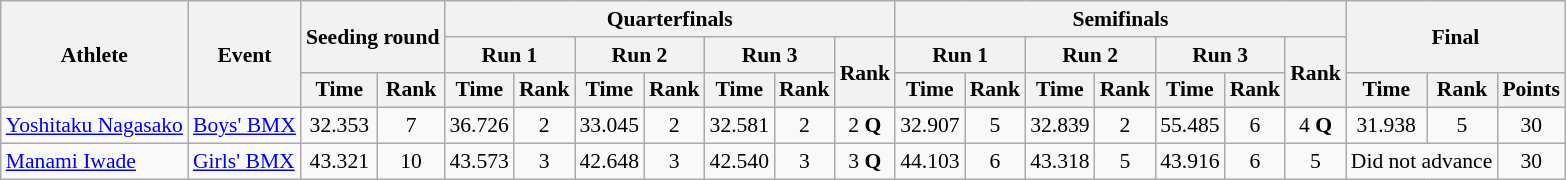<table class="wikitable" border="1" style="font-size:90%">
<tr>
<th rowspan=3>Athlete</th>
<th rowspan=3>Event</th>
<th rowspan=2 colspan=2>Seeding round</th>
<th colspan=7>Quarterfinals</th>
<th colspan=7>Semifinals</th>
<th rowspan=2 colspan=3>Final</th>
</tr>
<tr>
<th colspan=2>Run 1</th>
<th colspan=2>Run 2</th>
<th colspan=2>Run 3</th>
<th rowspan=2>Rank</th>
<th colspan=2>Run 1</th>
<th colspan=2>Run 2</th>
<th colspan=2>Run 3</th>
<th rowspan=2>Rank</th>
</tr>
<tr>
<th>Time</th>
<th>Rank</th>
<th>Time</th>
<th>Rank</th>
<th>Time</th>
<th>Rank</th>
<th>Time</th>
<th>Rank</th>
<th>Time</th>
<th>Rank</th>
<th>Time</th>
<th>Rank</th>
<th>Time</th>
<th>Rank</th>
<th>Time</th>
<th>Rank</th>
<th>Points</th>
</tr>
<tr>
<td><a href='#'>Yoshitaku Nagasako</a></td>
<td><a href='#'>Boys' BMX</a></td>
<td align=center>32.353</td>
<td align=center>7</td>
<td align=center>36.726</td>
<td align=center>2</td>
<td align=center>33.045</td>
<td align=center>2</td>
<td align=center>32.581</td>
<td align=center>2</td>
<td align=center>2 <strong>Q</strong></td>
<td align=center>32.907</td>
<td align=center>5</td>
<td align=center>32.839</td>
<td align=center>2</td>
<td align=center>55.485</td>
<td align=center>6</td>
<td align=center>4 <strong>Q</strong></td>
<td align=center>31.938</td>
<td align=center>5</td>
<td align=center>30</td>
</tr>
<tr>
<td><a href='#'>Manami Iwade</a></td>
<td><a href='#'>Girls' BMX</a></td>
<td align=center>43.321</td>
<td align=center>10</td>
<td align=center>43.573</td>
<td align=center>3</td>
<td align=center>42.648</td>
<td align=center>3</td>
<td align=center>42.540</td>
<td align=center>3</td>
<td align=center>3 <strong>Q</strong></td>
<td align=center>44.103</td>
<td align=center>6</td>
<td align=center>43.318</td>
<td align=center>5</td>
<td align=center>43.916</td>
<td align=center>6</td>
<td align=center>5</td>
<td align=center colspan=2>Did not advance</td>
<td align=center>30</td>
</tr>
</table>
